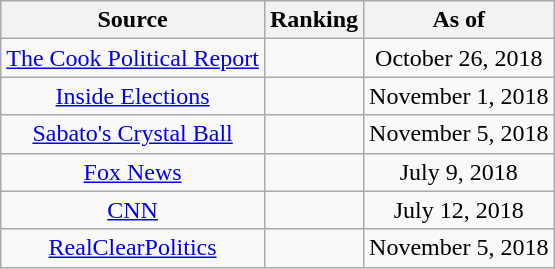<table class="wikitable" style="text-align:center">
<tr>
<th>Source</th>
<th>Ranking</th>
<th>As of</th>
</tr>
<tr>
<td><a href='#'>The Cook Political Report</a></td>
<td></td>
<td>October 26, 2018</td>
</tr>
<tr>
<td><a href='#'>Inside Elections</a></td>
<td></td>
<td>November 1, 2018</td>
</tr>
<tr>
<td><a href='#'>Sabato's Crystal Ball</a></td>
<td></td>
<td>November 5, 2018</td>
</tr>
<tr>
<td><a href='#'>Fox News</a></td>
<td></td>
<td>July 9, 2018</td>
</tr>
<tr>
<td><a href='#'>CNN</a></td>
<td></td>
<td>July 12, 2018</td>
</tr>
<tr>
<td><a href='#'>RealClearPolitics</a></td>
<td></td>
<td>November 5, 2018</td>
</tr>
</table>
